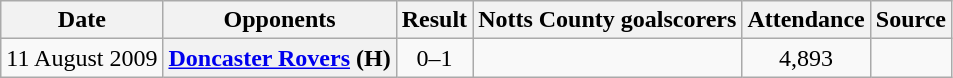<table class="wikitable plainrowheaders sortable">
<tr>
<th scope=col>Date</th>
<th scope=col>Opponents</th>
<th scope=col>Result</th>
<th scope=col class=unsortable>Notts County goalscorers</th>
<th scope=col>Attendance</th>
<th scope=col class=unsortable>Source</th>
</tr>
<tr>
<td>11 August 2009</td>
<th scope=row><a href='#'>Doncaster Rovers</a> (H)</th>
<td align=center>0–1</td>
<td></td>
<td align=center>4,893</td>
<td align=center></td>
</tr>
</table>
